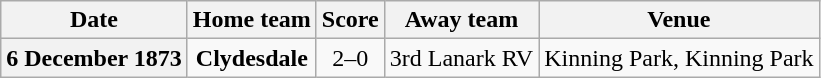<table class="wikitable football-result-list" style="max-width: 80em; text-align: center">
<tr>
<th scope="col">Date</th>
<th scope="col">Home team</th>
<th scope="col">Score</th>
<th scope="col">Away team</th>
<th scope="col">Venue</th>
</tr>
<tr>
<th scope="row">6 December 1873</th>
<td><strong>Clydesdale</strong></td>
<td>2–0</td>
<td>3rd Lanark RV</td>
<td>Kinning Park, Kinning Park</td>
</tr>
</table>
